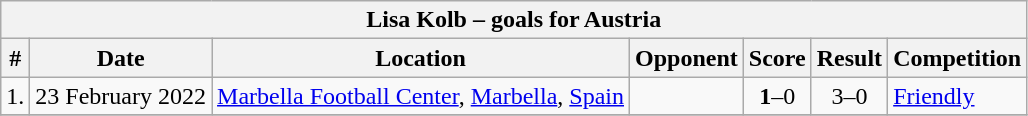<table class="wikitable">
<tr>
<th colspan="7">Lisa Kolb – goals for Austria</th>
</tr>
<tr>
<th>#</th>
<th>Date</th>
<th>Location</th>
<th>Opponent</th>
<th>Score</th>
<th>Result</th>
<th>Competition</th>
</tr>
<tr>
<td align=center>1.</td>
<td>23 February 2022</td>
<td><a href='#'>Marbella Football Center</a>, <a href='#'>Marbella</a>, <a href='#'>Spain</a></td>
<td></td>
<td align=center><strong>1</strong>–0</td>
<td align=center>3–0</td>
<td><a href='#'>Friendly</a></td>
</tr>
<tr>
</tr>
</table>
